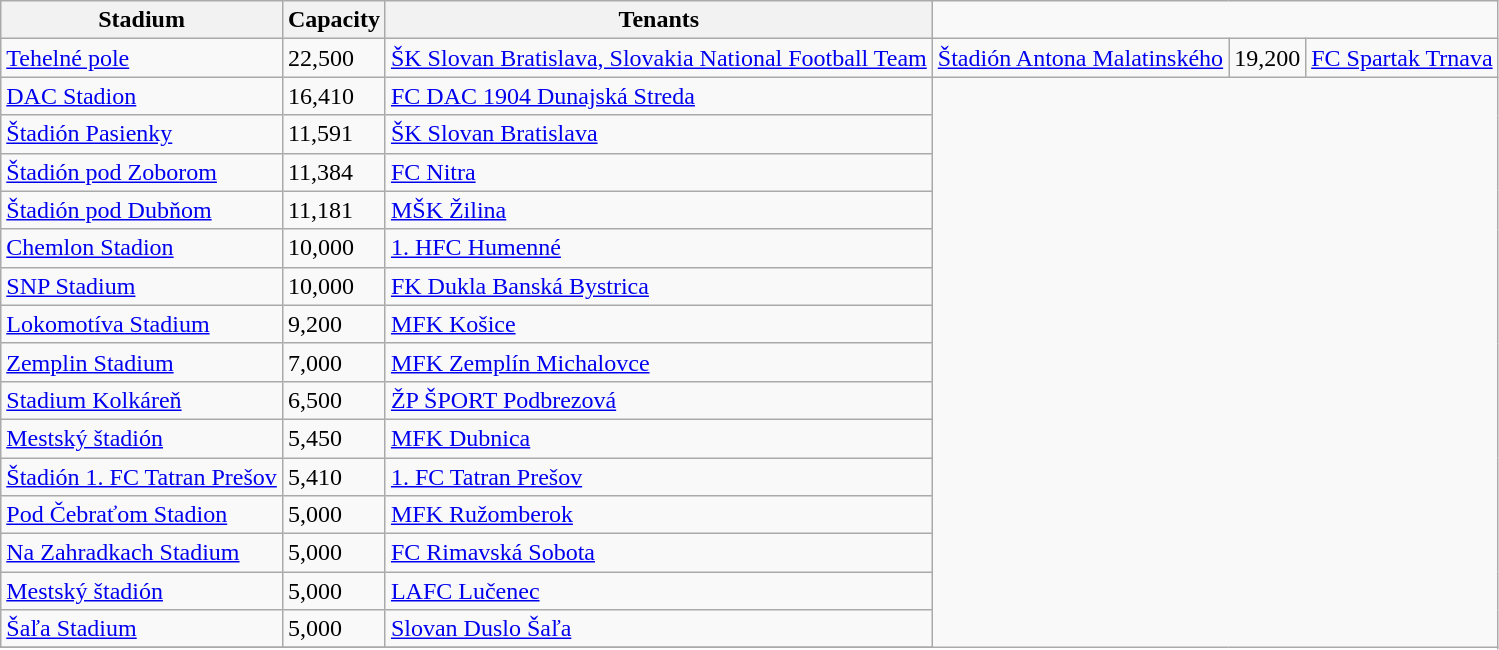<table class="wikitable sortable">
<tr>
<th>Stadium</th>
<th>Capacity</th>
<th>Tenants</th>
</tr>
<tr>
<td><a href='#'>Tehelné pole</a></td>
<td>22,500</td>
<td><a href='#'>ŠK Slovan Bratislava, Slovakia National Football Team</a></td>
<td><a href='#'>Štadión Antona Malatinského</a></td>
<td>19,200</td>
<td><a href='#'>FC Spartak Trnava</a></td>
</tr>
<tr>
<td><a href='#'>DAC Stadion</a></td>
<td>16,410</td>
<td><a href='#'>FC DAC 1904 Dunajská Streda</a></td>
</tr>
<tr>
<td><a href='#'>Štadión Pasienky</a></td>
<td>11,591</td>
<td><a href='#'>ŠK Slovan Bratislava</a></td>
</tr>
<tr>
<td><a href='#'>Štadión pod Zoborom</a></td>
<td>11,384</td>
<td><a href='#'>FC Nitra</a></td>
</tr>
<tr>
<td><a href='#'>Štadión pod Dubňom</a></td>
<td>11,181</td>
<td><a href='#'>MŠK Žilina</a></td>
</tr>
<tr>
<td><a href='#'>Chemlon Stadion</a></td>
<td>10,000</td>
<td><a href='#'>1. HFC Humenné</a></td>
</tr>
<tr>
<td><a href='#'>SNP Stadium</a></td>
<td>10,000</td>
<td><a href='#'>FK Dukla Banská Bystrica</a></td>
</tr>
<tr>
<td><a href='#'>Lokomotíva Stadium</a></td>
<td>9,200</td>
<td><a href='#'>MFK Košice</a></td>
</tr>
<tr>
<td><a href='#'>Zemplin Stadium</a></td>
<td>7,000</td>
<td><a href='#'>MFK Zemplín Michalovce</a></td>
</tr>
<tr>
<td><a href='#'>Stadium Kolkáreň</a></td>
<td>6,500</td>
<td><a href='#'>ŽP ŠPORT Podbrezová</a></td>
</tr>
<tr>
<td><a href='#'>Mestský štadión</a></td>
<td>5,450</td>
<td><a href='#'>MFK Dubnica</a></td>
</tr>
<tr>
<td><a href='#'>Štadión 1. FC Tatran Prešov</a></td>
<td>5,410</td>
<td><a href='#'>1. FC Tatran Prešov</a></td>
</tr>
<tr>
<td><a href='#'>Pod Čebraťom Stadion</a></td>
<td>5,000</td>
<td><a href='#'>MFK Ružomberok</a></td>
</tr>
<tr>
<td><a href='#'>Na Zahradkach Stadium</a></td>
<td>5,000</td>
<td><a href='#'>FC Rimavská Sobota</a></td>
</tr>
<tr>
<td><a href='#'>Mestský štadión</a></td>
<td>5,000</td>
<td><a href='#'>LAFC Lučenec</a></td>
</tr>
<tr>
<td><a href='#'>Šaľa Stadium</a></td>
<td>5,000</td>
<td><a href='#'>Slovan Duslo Šaľa</a></td>
</tr>
<tr>
</tr>
</table>
